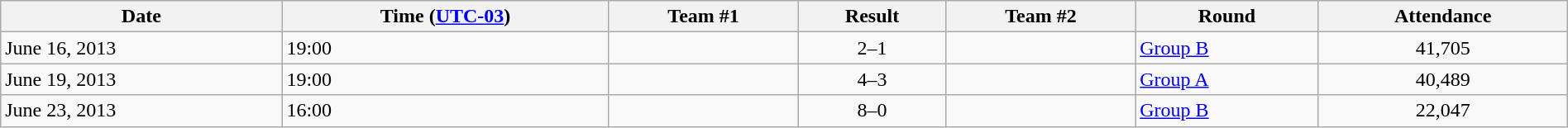<table class="wikitable"  style="text-align:left; width:100%;">
<tr>
<th>Date</th>
<th>Time (<a href='#'>UTC-03</a>)</th>
<th>Team #1</th>
<th>Result</th>
<th>Team #2</th>
<th>Round</th>
<th>Attendance</th>
</tr>
<tr>
<td>June 16, 2013</td>
<td>19:00</td>
<td></td>
<td style="text-align:center;">2–1</td>
<td></td>
<td><a href='#'>Group B</a></td>
<td style="text-align:center;">41,705</td>
</tr>
<tr>
<td>June 19, 2013</td>
<td>19:00</td>
<td></td>
<td style="text-align:center;">4–3</td>
<td></td>
<td><a href='#'>Group A</a></td>
<td style="text-align:center;">40,489</td>
</tr>
<tr>
<td>June 23, 2013</td>
<td>16:00</td>
<td></td>
<td style="text-align:center;">8–0</td>
<td></td>
<td><a href='#'>Group B</a></td>
<td style="text-align:center;">22,047</td>
</tr>
</table>
